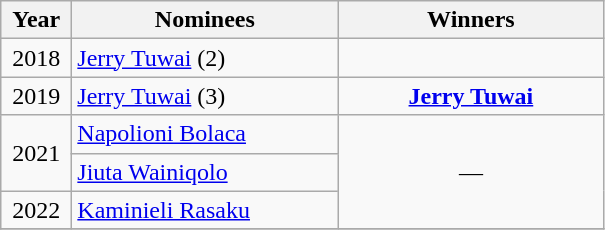<table class="wikitable">
<tr>
<th width=40>Year</th>
<th width=170>Nominees</th>
<th width=170>Winners</th>
</tr>
<tr>
<td align=center>2018</td>
<td><a href='#'>Jerry Tuwai</a> (2)</td>
</tr>
<tr>
<td align=center>2019</td>
<td><a href='#'>Jerry Tuwai</a> (3)</td>
<td align=center><strong><a href='#'>Jerry Tuwai</a></strong></td>
</tr>
<tr>
<td align=center rowspan=2>2021</td>
<td><a href='#'>Napolioni Bolaca</a></td>
<td align=center rowspan=3>—</td>
</tr>
<tr>
<td><a href='#'>Jiuta Wainiqolo</a></td>
</tr>
<tr>
<td align=center>2022</td>
<td><a href='#'>Kaminieli Rasaku</a></td>
</tr>
<tr>
</tr>
</table>
